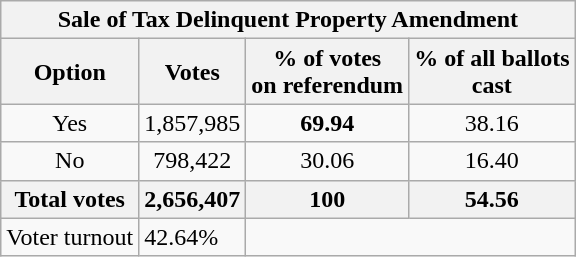<table class="wikitable">
<tr>
<th colspan=4 text align=center>Sale of Tax Delinquent Property Amendment</th>
</tr>
<tr>
<th>Option</th>
<th>Votes</th>
<th>% of votes<br>on referendum</th>
<th>% of all ballots<br>cast</th>
</tr>
<tr>
<td text align=center>Yes</td>
<td text align=center>1,857,985</td>
<td text align=center><strong>69.94</strong></td>
<td text align=center>38.16</td>
</tr>
<tr>
<td text align=center>No</td>
<td text align=center>798,422</td>
<td text align=center>30.06</td>
<td text align=center>16.40</td>
</tr>
<tr>
<th text align=center>Total votes</th>
<th text align=center><strong>2,656,407</strong></th>
<th text align=center><strong>100</strong></th>
<th text align=center><strong>54.56</strong></th>
</tr>
<tr>
<td>Voter turnout</td>
<td>42.64%</td>
</tr>
</table>
